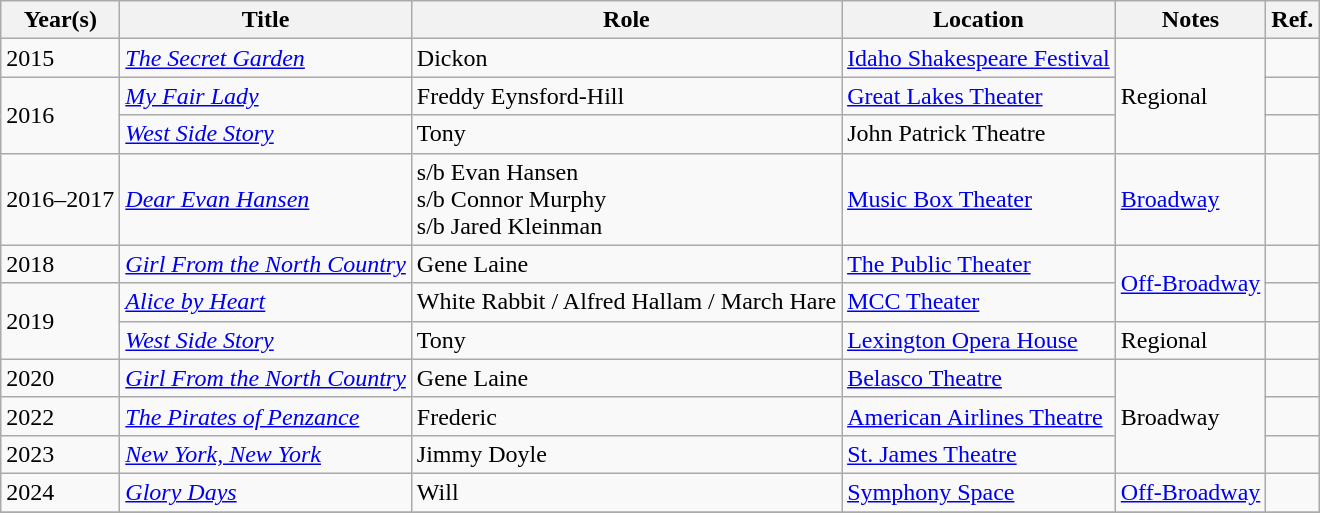<table class="wikitable">
<tr>
<th>Year(s)</th>
<th>Title</th>
<th>Role</th>
<th>Location</th>
<th>Notes</th>
<th class=unsortable>Ref.</th>
</tr>
<tr>
<td>2015</td>
<td><em><a href='#'>The Secret Garden</a></em></td>
<td>Dickon</td>
<td><a href='#'>Idaho Shakespeare Festival</a></td>
<td rowspan=3>Regional</td>
<td></td>
</tr>
<tr>
<td rowspan=2>2016</td>
<td><em><a href='#'>My Fair Lady</a></em></td>
<td>Freddy Eynsford-Hill</td>
<td><a href='#'>Great Lakes Theater</a></td>
<td></td>
</tr>
<tr>
<td><em><a href='#'>West Side Story</a></em></td>
<td>Tony</td>
<td>John Patrick Theatre</td>
<td></td>
</tr>
<tr>
<td>2016–2017</td>
<td rowspan="“1”"><em><a href='#'>Dear Evan Hansen</a></em></td>
<td rowspan="“1”">s/b Evan Hansen<br>s/b Connor Murphy<br>s/b Jared Kleinman</td>
<td><a href='#'>Music Box Theater</a></td>
<td><a href='#'>Broadway</a></td>
<td></td>
</tr>
<tr>
<td>2018</td>
<td><em><a href='#'>Girl From the North Country</a></em></td>
<td>Gene Laine</td>
<td><a href='#'>The Public Theater</a></td>
<td rowspan=2><a href='#'>Off-Broadway</a></td>
<td></td>
</tr>
<tr>
<td rowspan=2>2019</td>
<td rowspan="1"><em><a href='#'>Alice by Heart</a></em></td>
<td rowspan="1">White Rabbit / Alfred Hallam / March Hare</td>
<td><a href='#'>MCC Theater</a></td>
<td></td>
</tr>
<tr>
<td><em><a href='#'>West Side Story</a></em></td>
<td>Tony</td>
<td><a href='#'>Lexington Opera House</a></td>
<td>Regional</td>
<td></td>
</tr>
<tr>
<td>2020</td>
<td><em><a href='#'>Girl From the North Country</a></em></td>
<td>Gene Laine</td>
<td><a href='#'>Belasco Theatre</a></td>
<td rowspan=3>Broadway</td>
<td></td>
</tr>
<tr>
<td>2022</td>
<td><em><a href='#'>The Pirates of Penzance</a></em></td>
<td>Frederic</td>
<td><a href='#'>American Airlines Theatre</a></td>
<td></td>
</tr>
<tr>
<td>2023</td>
<td><em><a href='#'>New York, New York</a></em></td>
<td>Jimmy Doyle</td>
<td><a href='#'>St. James Theatre</a></td>
<td></td>
</tr>
<tr>
<td>2024</td>
<td><a href='#'><em>Glory Days</em></a></td>
<td>Will</td>
<td><a href='#'>Symphony Space</a></td>
<td><a href='#'>Off-Broadway</a></td>
<td></td>
</tr>
<tr>
</tr>
</table>
